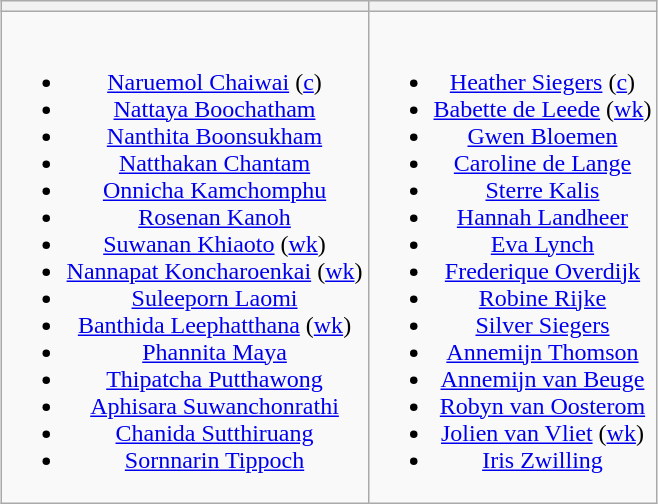<table class="wikitable" style="text-align:center; margin:auto">
<tr>
<th></th>
<th></th>
</tr>
<tr style="vertical-align:top">
<td><br><ul><li><a href='#'>Naruemol Chaiwai</a> (<a href='#'>c</a>)</li><li><a href='#'>Nattaya Boochatham</a></li><li><a href='#'>Nanthita Boonsukham</a></li><li><a href='#'>Natthakan Chantam</a></li><li><a href='#'>Onnicha Kamchomphu</a></li><li><a href='#'>Rosenan Kanoh</a></li><li><a href='#'>Suwanan Khiaoto</a> (<a href='#'>wk</a>)</li><li><a href='#'>Nannapat Koncharoenkai</a> (<a href='#'>wk</a>)</li><li><a href='#'>Suleeporn Laomi</a></li><li><a href='#'>Banthida Leephatthana</a> (<a href='#'>wk</a>)</li><li><a href='#'>Phannita Maya</a></li><li><a href='#'>Thipatcha Putthawong</a></li><li><a href='#'>Aphisara Suwanchonrathi</a></li><li><a href='#'>Chanida Sutthiruang</a></li><li><a href='#'>Sornnarin Tippoch</a></li></ul></td>
<td><br><ul><li><a href='#'>Heather Siegers</a> (<a href='#'>c</a>)</li><li><a href='#'>Babette de Leede</a> (<a href='#'>wk</a>)</li><li><a href='#'>Gwen Bloemen</a></li><li><a href='#'>Caroline de Lange</a></li><li><a href='#'>Sterre Kalis</a></li><li><a href='#'>Hannah Landheer</a></li><li><a href='#'>Eva Lynch</a></li><li><a href='#'>Frederique Overdijk</a></li><li><a href='#'>Robine Rijke</a></li><li><a href='#'>Silver Siegers</a></li><li><a href='#'>Annemijn Thomson</a></li><li><a href='#'>Annemijn van Beuge</a></li><li><a href='#'>Robyn van Oosterom</a></li><li><a href='#'>Jolien van Vliet</a> (<a href='#'>wk</a>)</li><li><a href='#'>Iris Zwilling</a></li></ul></td>
</tr>
</table>
